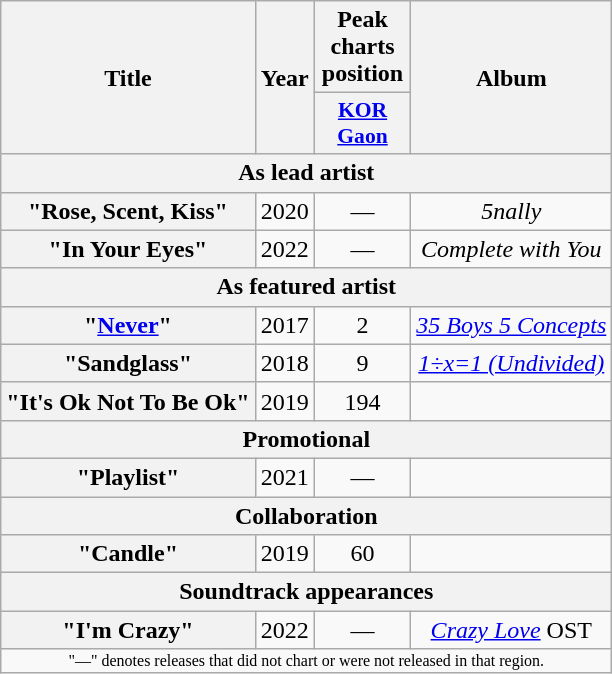<table class="wikitable plainrowheaders" style="text-align:center;">
<tr>
<th rowspan="2">Title</th>
<th rowspan="2">Year</th>
<th colspan="1">Peak charts<br>position</th>
<th rowspan="2">Album</th>
</tr>
<tr>
<th style="font-size:90%;width:4em;"><a href='#'>KOR<br>Gaon</a><br></th>
</tr>
<tr>
<th colspan="4">As lead artist</th>
</tr>
<tr>
<th scope="row">"Rose, Scent, Kiss"</th>
<td>2020</td>
<td>—</td>
<td><em>5nally</em></td>
</tr>
<tr>
<th scope="row">"In Your Eyes"</th>
<td>2022</td>
<td>—</td>
<td><em>Complete with You</em></td>
</tr>
<tr>
<th colspan="4">As featured artist</th>
</tr>
<tr>
<th scope="row">"<a href='#'>Never</a>"</th>
<td>2017</td>
<td>2</td>
<td><em><a href='#'>35 Boys 5 Concepts</a></em></td>
</tr>
<tr>
<th scope="row">"Sandglass" </th>
<td>2018</td>
<td>9</td>
<td><em><a href='#'>1÷x=1 (Undivided)</a></em></td>
</tr>
<tr>
<th scope="row">"It's Ok Not To Be Ok"  <br></th>
<td>2019</td>
<td>194</td>
<td></td>
</tr>
<tr>
<th colspan="4">Promotional</th>
</tr>
<tr>
<th scope="row">"Playlist" <br></th>
<td rowspan="1">2021</td>
<td>—</td>
<td></td>
</tr>
<tr>
<th colspan="4">Collaboration</th>
</tr>
<tr>
<th scope="row">"Candle" <br></th>
<td>2019</td>
<td>60</td>
<td></td>
</tr>
<tr>
<th colspan="4">Soundtrack appearances</th>
</tr>
<tr>
<th scope="row">"I'm Crazy" <br></th>
<td>2022</td>
<td>—</td>
<td><em><a href='#'>Crazy Love</a></em> OST</td>
</tr>
<tr>
<td colspan="4" style="font-size:8pt;">"—" denotes releases that did not chart or were not released in that region.</td>
</tr>
</table>
